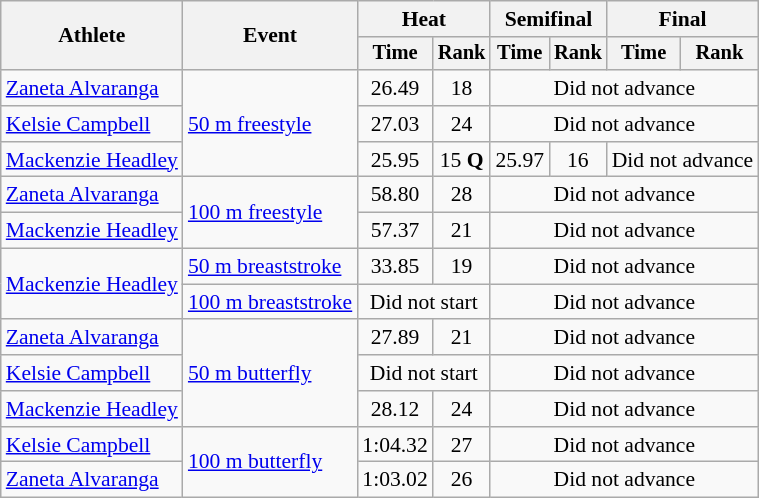<table class=wikitable style=font-size:90%>
<tr>
<th rowspan=2>Athlete</th>
<th rowspan=2>Event</th>
<th colspan=2>Heat</th>
<th colspan=2>Semifinal</th>
<th colspan=2>Final</th>
</tr>
<tr style=font-size:95%>
<th>Time</th>
<th>Rank</th>
<th>Time</th>
<th>Rank</th>
<th>Time</th>
<th>Rank</th>
</tr>
<tr align=center>
<td align=left><a href='#'>Zaneta Alvaranga</a></td>
<td align=left rowspan="3"><a href='#'>50 m freestyle</a></td>
<td>26.49</td>
<td>18</td>
<td colspan="4">Did not advance</td>
</tr>
<tr align=center>
<td align=left><a href='#'>Kelsie Campbell</a></td>
<td>27.03</td>
<td>24</td>
<td colspan="4">Did not advance</td>
</tr>
<tr align=center>
<td align=left><a href='#'>Mackenzie Headley</a></td>
<td>25.95</td>
<td>15 <strong>Q</strong></td>
<td>25.97</td>
<td>16</td>
<td colspan="2">Did not advance</td>
</tr>
<tr align=center>
<td align=left><a href='#'>Zaneta Alvaranga</a></td>
<td align=left rowspan="2"><a href='#'>100 m freestyle</a></td>
<td>58.80</td>
<td>28</td>
<td colspan="4">Did not advance</td>
</tr>
<tr align=center>
<td align=left><a href='#'>Mackenzie Headley</a></td>
<td>57.37</td>
<td>21</td>
<td colspan="4">Did not advance</td>
</tr>
<tr align=center>
<td align=left rowspan=2><a href='#'>Mackenzie Headley</a></td>
<td align=left rowspan="1"><a href='#'>50 m breaststroke</a></td>
<td>33.85</td>
<td>19</td>
<td colspan=4>Did not advance</td>
</tr>
<tr align=center>
<td align=left rowspan="1"><a href='#'>100 m breaststroke</a></td>
<td colspan="2">Did not start</td>
<td colspan="4">Did not advance</td>
</tr>
<tr align=center>
<td align=left><a href='#'>Zaneta Alvaranga</a></td>
<td align=left rowspan="3"><a href='#'>50 m butterfly</a></td>
<td>27.89</td>
<td>21</td>
<td colspan="4">Did not advance</td>
</tr>
<tr align=center>
<td align=left><a href='#'>Kelsie Campbell</a></td>
<td colspan="2">Did not start</td>
<td colspan="4">Did not advance</td>
</tr>
<tr align=center>
<td align=left><a href='#'>Mackenzie Headley</a></td>
<td>28.12</td>
<td>24</td>
<td colspan="4">Did not advance</td>
</tr>
<tr align=center>
<td align=left><a href='#'>Kelsie Campbell</a></td>
<td align=left rowspan="2"><a href='#'>100 m butterfly</a></td>
<td>1:04.32</td>
<td>27</td>
<td colspan=4>Did not advance</td>
</tr>
<tr align=center>
<td align=left><a href='#'>Zaneta Alvaranga</a></td>
<td>1:03.02</td>
<td>26</td>
<td colspan=4>Did not advance</td>
</tr>
</table>
